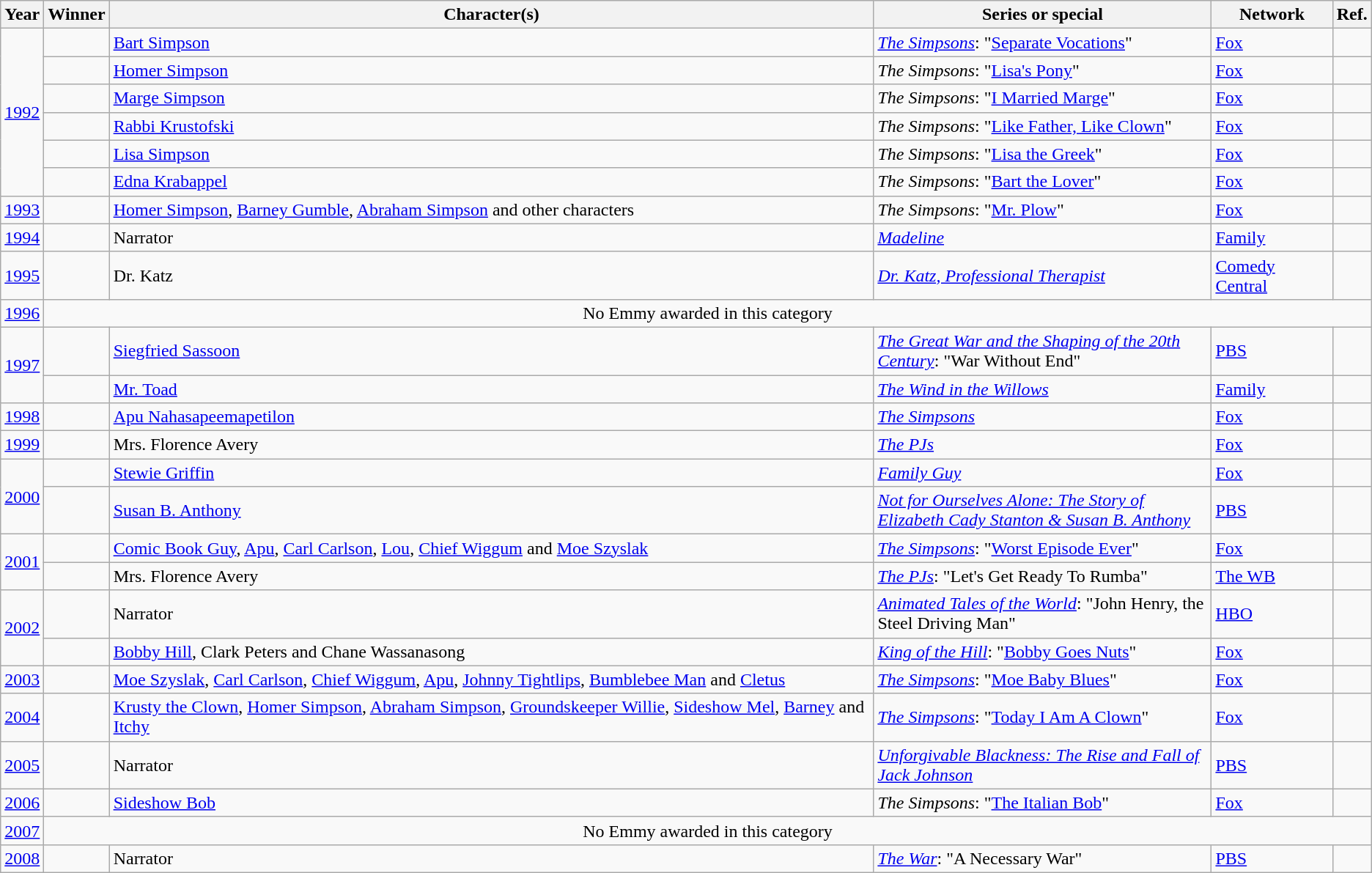<table class="wikitable">
<tr>
<th>Year</th>
<th>Winner</th>
<th>Character(s)</th>
<th>Series or special</th>
<th>Network</th>
<th class="unsortable">Ref.</th>
</tr>
<tr>
<td style="text-align:center;" rowspan="6"><a href='#'>1992</a></td>
<td></td>
<td><a href='#'>Bart Simpson</a></td>
<td><em><a href='#'>The Simpsons</a></em>: "<a href='#'>Separate Vocations</a>"</td>
<td><a href='#'>Fox</a></td>
<td align=center></td>
</tr>
<tr>
<td></td>
<td><a href='#'>Homer Simpson</a></td>
<td><em>The Simpsons</em>: "<a href='#'>Lisa's Pony</a>"</td>
<td><a href='#'>Fox</a></td>
<td align=center></td>
</tr>
<tr>
<td></td>
<td><a href='#'>Marge Simpson</a></td>
<td><em>The Simpsons</em>: "<a href='#'>I Married Marge</a>"</td>
<td><a href='#'>Fox</a></td>
<td align=center></td>
</tr>
<tr>
<td></td>
<td><a href='#'>Rabbi Krustofski</a></td>
<td><em>The Simpsons</em>: "<a href='#'>Like Father, Like Clown</a>"</td>
<td><a href='#'>Fox</a></td>
<td align=center></td>
</tr>
<tr>
<td></td>
<td><a href='#'>Lisa Simpson</a></td>
<td><em>The Simpsons</em>: "<a href='#'>Lisa the Greek</a>"</td>
<td><a href='#'>Fox</a></td>
<td align=center></td>
</tr>
<tr>
<td></td>
<td><a href='#'>Edna Krabappel</a></td>
<td><em>The Simpsons</em>: "<a href='#'>Bart the Lover</a>"</td>
<td><a href='#'>Fox</a></td>
<td align=center></td>
</tr>
<tr>
<td align=center><a href='#'>1993</a></td>
<td></td>
<td><a href='#'>Homer Simpson</a>, <a href='#'>Barney Gumble</a>, <a href='#'>Abraham Simpson</a> and other characters</td>
<td><em>The Simpsons</em>: "<a href='#'>Mr. Plow</a>"</td>
<td><a href='#'>Fox</a></td>
<td align=center></td>
</tr>
<tr>
<td align=center><a href='#'>1994</a></td>
<td></td>
<td>Narrator</td>
<td><em><a href='#'>Madeline</a></em></td>
<td><a href='#'>Family</a></td>
<td align=center></td>
</tr>
<tr>
<td align=center><a href='#'>1995</a></td>
<td></td>
<td>Dr. Katz</td>
<td><em><a href='#'>Dr. Katz, Professional Therapist</a></em></td>
<td><a href='#'>Comedy Central</a></td>
<td align=center></td>
</tr>
<tr>
<td align=center><a href='#'>1996</a></td>
<td colspan="5" style="text-align:center;">No Emmy awarded in this category</td>
</tr>
<tr>
<td style="text-align:center;" rowspan="2"><a href='#'>1997</a></td>
<td></td>
<td><a href='#'>Siegfried Sassoon</a></td>
<td><em><a href='#'>The Great War and the Shaping of the 20th Century</a></em>: "War Without End"</td>
<td><a href='#'>PBS</a></td>
<td align=center></td>
</tr>
<tr>
<td></td>
<td><a href='#'>Mr. Toad</a></td>
<td><em><a href='#'>The Wind in the Willows</a></em></td>
<td><a href='#'>Family</a></td>
<td align=center></td>
</tr>
<tr>
<td align=center><a href='#'>1998</a></td>
<td></td>
<td><a href='#'>Apu Nahasapeemapetilon</a></td>
<td><em><a href='#'>The Simpsons</a></em></td>
<td><a href='#'>Fox</a></td>
<td align=center></td>
</tr>
<tr>
<td align=center><a href='#'>1999</a></td>
<td></td>
<td>Mrs. Florence Avery</td>
<td><em><a href='#'>The PJs</a></em></td>
<td><a href='#'>Fox</a></td>
<td align=center></td>
</tr>
<tr>
<td style="text-align:center;" rowspan="2"><a href='#'>2000</a></td>
<td></td>
<td><a href='#'>Stewie Griffin</a></td>
<td><em><a href='#'>Family Guy</a></em></td>
<td><a href='#'>Fox</a></td>
<td align=center></td>
</tr>
<tr>
<td></td>
<td><a href='#'>Susan B. Anthony</a></td>
<td style="width:300px;"><em><a href='#'>Not for Ourselves Alone: The Story of Elizabeth Cady Stanton & Susan B. Anthony</a></em></td>
<td><a href='#'>PBS</a></td>
<td align=center></td>
</tr>
<tr>
<td style="text-align:center;" rowspan="2"><a href='#'>2001</a></td>
<td></td>
<td><a href='#'>Comic Book Guy</a>, <a href='#'>Apu</a>, <a href='#'>Carl Carlson</a>, <a href='#'>Lou</a>, <a href='#'>Chief Wiggum</a> and <a href='#'>Moe Szyslak</a></td>
<td><em><a href='#'>The Simpsons</a></em>: "<a href='#'>Worst Episode Ever</a>"</td>
<td><a href='#'>Fox</a></td>
<td align=center></td>
</tr>
<tr>
<td></td>
<td>Mrs. Florence Avery</td>
<td><em><a href='#'>The PJs</a></em>: "Let's Get Ready To Rumba"</td>
<td><a href='#'>The WB</a></td>
<td align=center></td>
</tr>
<tr>
<td style="text-align:center;" rowspan="2"><a href='#'>2002</a></td>
<td></td>
<td>Narrator</td>
<td><em><a href='#'>Animated Tales of the World</a></em>: "John Henry, the Steel Driving Man"</td>
<td><a href='#'>HBO</a></td>
<td align=center></td>
</tr>
<tr>
<td></td>
<td><a href='#'>Bobby Hill</a>, Clark Peters and Chane Wassanasong</td>
<td><em><a href='#'>King of the Hill</a></em>: "<a href='#'>Bobby Goes Nuts</a>"</td>
<td><a href='#'>Fox</a></td>
<td align=center></td>
</tr>
<tr>
<td align=center><a href='#'>2003</a></td>
<td></td>
<td><a href='#'>Moe Szyslak</a>, <a href='#'>Carl Carlson</a>, <a href='#'>Chief Wiggum</a>, <a href='#'>Apu</a>, <a href='#'>Johnny Tightlips</a>, <a href='#'>Bumblebee Man</a> and <a href='#'>Cletus</a></td>
<td><em><a href='#'>The Simpsons</a></em>: "<a href='#'>Moe Baby Blues</a>"</td>
<td><a href='#'>Fox</a></td>
<td align=center></td>
</tr>
<tr>
<td align=center><a href='#'>2004</a></td>
<td></td>
<td><a href='#'>Krusty the Clown</a>, <a href='#'>Homer Simpson</a>, <a href='#'>Abraham Simpson</a>, <a href='#'>Groundskeeper Willie</a>, <a href='#'>Sideshow Mel</a>, <a href='#'>Barney</a> and <a href='#'>Itchy</a></td>
<td><em><a href='#'>The Simpsons</a></em>: "<a href='#'>Today I Am A Clown</a>"</td>
<td><a href='#'>Fox</a></td>
<td align=center></td>
</tr>
<tr>
<td align=center><a href='#'>2005</a></td>
<td></td>
<td>Narrator</td>
<td><em><a href='#'>Unforgivable Blackness: The Rise and Fall of Jack Johnson</a></em></td>
<td><a href='#'>PBS</a></td>
<td align=center></td>
</tr>
<tr>
<td align=center><a href='#'>2006</a></td>
<td></td>
<td><a href='#'>Sideshow Bob</a></td>
<td><em>The Simpsons</em>: "<a href='#'>The Italian Bob</a>"</td>
<td><a href='#'>Fox</a></td>
<td align=center></td>
</tr>
<tr>
<td align=center><a href='#'>2007</a></td>
<td colspan="5" style="text-align:center;">No Emmy awarded in this category</td>
</tr>
<tr>
<td align=center><a href='#'>2008</a></td>
<td></td>
<td>Narrator</td>
<td><em><a href='#'>The War</a></em>: "A Necessary War"</td>
<td><a href='#'>PBS</a></td>
<td align=center></td>
</tr>
</table>
